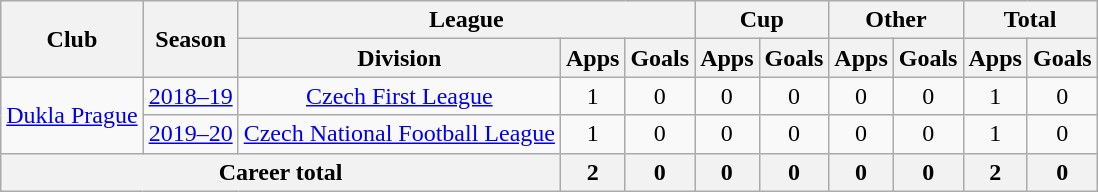<table class="wikitable" style="text-align: center">
<tr>
<th rowspan="2">Club</th>
<th rowspan="2">Season</th>
<th colspan="3">League</th>
<th colspan="2">Cup</th>
<th colspan="2">Other</th>
<th colspan="2">Total</th>
</tr>
<tr>
<th>Division</th>
<th>Apps</th>
<th>Goals</th>
<th>Apps</th>
<th>Goals</th>
<th>Apps</th>
<th>Goals</th>
<th>Apps</th>
<th>Goals</th>
</tr>
<tr>
<td rowspan=2><a href='#'>Dukla Prague</a></td>
<td><a href='#'>2018–19</a></td>
<td><a href='#'>Czech First League</a></td>
<td>1</td>
<td>0</td>
<td>0</td>
<td>0</td>
<td>0</td>
<td>0</td>
<td>1</td>
<td>0</td>
</tr>
<tr>
<td><a href='#'>2019–20</a></td>
<td><a href='#'>Czech National Football League</a></td>
<td>1</td>
<td>0</td>
<td>0</td>
<td>0</td>
<td>0</td>
<td>0</td>
<td>1</td>
<td>0</td>
</tr>
<tr>
<th colspan="3"><strong>Career total</strong></th>
<th>2</th>
<th>0</th>
<th>0</th>
<th>0</th>
<th>0</th>
<th>0</th>
<th>2</th>
<th>0</th>
</tr>
</table>
